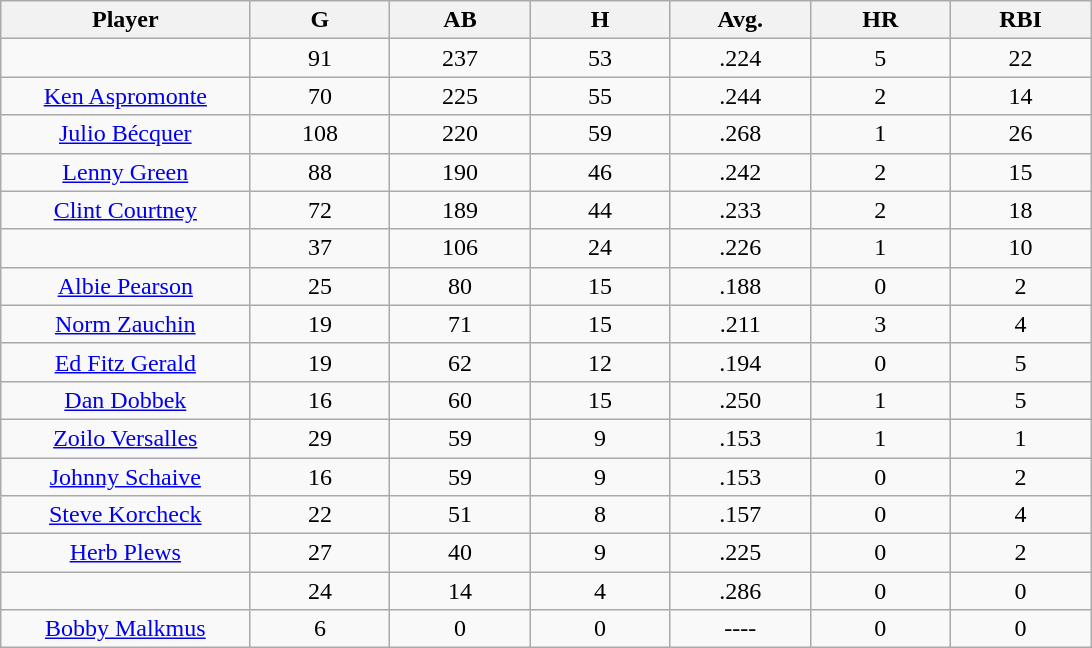<table class="wikitable sortable">
<tr>
<th bgcolor="#DDDDFF" width="16%">Player</th>
<th bgcolor="#DDDDFF" width="9%">G</th>
<th bgcolor="#DDDDFF" width="9%">AB</th>
<th bgcolor="#DDDDFF" width="9%">H</th>
<th bgcolor="#DDDDFF" width="9%">Avg.</th>
<th bgcolor="#DDDDFF" width="9%">HR</th>
<th bgcolor="#DDDDFF" width="9%">RBI</th>
</tr>
<tr align="center">
<td></td>
<td>91</td>
<td>237</td>
<td>53</td>
<td>.224</td>
<td>5</td>
<td>22</td>
</tr>
<tr align="center">
<td><a href='#'>Ken Aspromonte</a></td>
<td>70</td>
<td>225</td>
<td>55</td>
<td>.244</td>
<td>2</td>
<td>14</td>
</tr>
<tr align=center>
<td><a href='#'>Julio Bécquer</a></td>
<td>108</td>
<td>220</td>
<td>59</td>
<td>.268</td>
<td>1</td>
<td>26</td>
</tr>
<tr align=center>
<td><a href='#'>Lenny Green</a></td>
<td>88</td>
<td>190</td>
<td>46</td>
<td>.242</td>
<td>2</td>
<td>15</td>
</tr>
<tr align=center>
<td><a href='#'>Clint Courtney</a></td>
<td>72</td>
<td>189</td>
<td>44</td>
<td>.233</td>
<td>2</td>
<td>18</td>
</tr>
<tr align=center>
<td></td>
<td>37</td>
<td>106</td>
<td>24</td>
<td>.226</td>
<td>1</td>
<td>10</td>
</tr>
<tr align="center">
<td><a href='#'>Albie Pearson</a></td>
<td>25</td>
<td>80</td>
<td>15</td>
<td>.188</td>
<td>0</td>
<td>2</td>
</tr>
<tr align=center>
<td><a href='#'>Norm Zauchin</a></td>
<td>19</td>
<td>71</td>
<td>15</td>
<td>.211</td>
<td>3</td>
<td>4</td>
</tr>
<tr align=center>
<td><a href='#'>Ed Fitz Gerald</a></td>
<td>19</td>
<td>62</td>
<td>12</td>
<td>.194</td>
<td>0</td>
<td>5</td>
</tr>
<tr align=center>
<td><a href='#'>Dan Dobbek</a></td>
<td>16</td>
<td>60</td>
<td>15</td>
<td>.250</td>
<td>1</td>
<td>5</td>
</tr>
<tr align=center>
<td><a href='#'>Zoilo Versalles</a></td>
<td>29</td>
<td>59</td>
<td>9</td>
<td>.153</td>
<td>1</td>
<td>1</td>
</tr>
<tr align=center>
<td><a href='#'>Johnny Schaive</a></td>
<td>16</td>
<td>59</td>
<td>9</td>
<td>.153</td>
<td>0</td>
<td>2</td>
</tr>
<tr align=center>
<td><a href='#'>Steve Korcheck</a></td>
<td>22</td>
<td>51</td>
<td>8</td>
<td>.157</td>
<td>0</td>
<td>4</td>
</tr>
<tr align=center>
<td><a href='#'>Herb Plews</a></td>
<td>27</td>
<td>40</td>
<td>9</td>
<td>.225</td>
<td>0</td>
<td>2</td>
</tr>
<tr align=center>
<td></td>
<td>24</td>
<td>14</td>
<td>4</td>
<td>.286</td>
<td>0</td>
<td>0</td>
</tr>
<tr align="center">
<td><a href='#'>Bobby Malkmus</a></td>
<td>6</td>
<td>0</td>
<td>0</td>
<td>----</td>
<td>0</td>
<td>0</td>
</tr>
</table>
